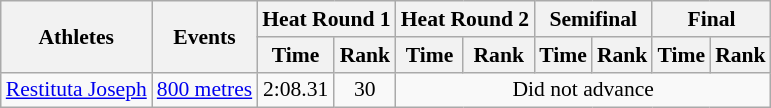<table class=wikitable style=font-size:90%>
<tr>
<th rowspan=2>Athletes</th>
<th rowspan=2>Events</th>
<th colspan=2>Heat Round 1</th>
<th colspan=2>Heat Round 2</th>
<th colspan=2>Semifinal</th>
<th colspan=2>Final</th>
</tr>
<tr>
<th>Time</th>
<th>Rank</th>
<th>Time</th>
<th>Rank</th>
<th>Time</th>
<th>Rank</th>
<th>Time</th>
<th>Rank</th>
</tr>
<tr>
<td><a href='#'>Restituta Joseph</a></td>
<td><a href='#'>800 metres</a></td>
<td align=center>2:08.31</td>
<td align=center>30</td>
<td align=center colspan=6>Did not advance</td>
</tr>
</table>
